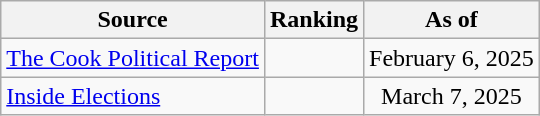<table class="wikitable" style="text-align:center">
<tr>
<th>Source</th>
<th>Ranking</th>
<th>As of</th>
</tr>
<tr>
<td align=left><a href='#'>The Cook Political Report</a></td>
<td></td>
<td>February 6, 2025</td>
</tr>
<tr>
<td align=left><a href='#'>Inside Elections</a></td>
<td></td>
<td>March 7, 2025</td>
</tr>
</table>
